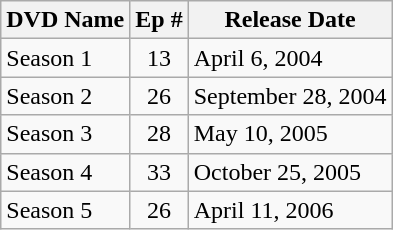<table class="wikitable">
<tr>
<th>DVD Name</th>
<th>Ep #</th>
<th>Release Date</th>
</tr>
<tr>
<td>Season 1</td>
<td style="text-align:center;">13</td>
<td>April 6, 2004</td>
</tr>
<tr>
<td>Season 2</td>
<td style="text-align:center;">26</td>
<td>September 28, 2004</td>
</tr>
<tr>
<td>Season 3</td>
<td style="text-align:center;">28</td>
<td>May 10, 2005</td>
</tr>
<tr>
<td>Season 4</td>
<td style="text-align:center;">33</td>
<td>October 25, 2005</td>
</tr>
<tr>
<td>Season 5</td>
<td style="text-align:center;">26</td>
<td>April 11, 2006</td>
</tr>
</table>
